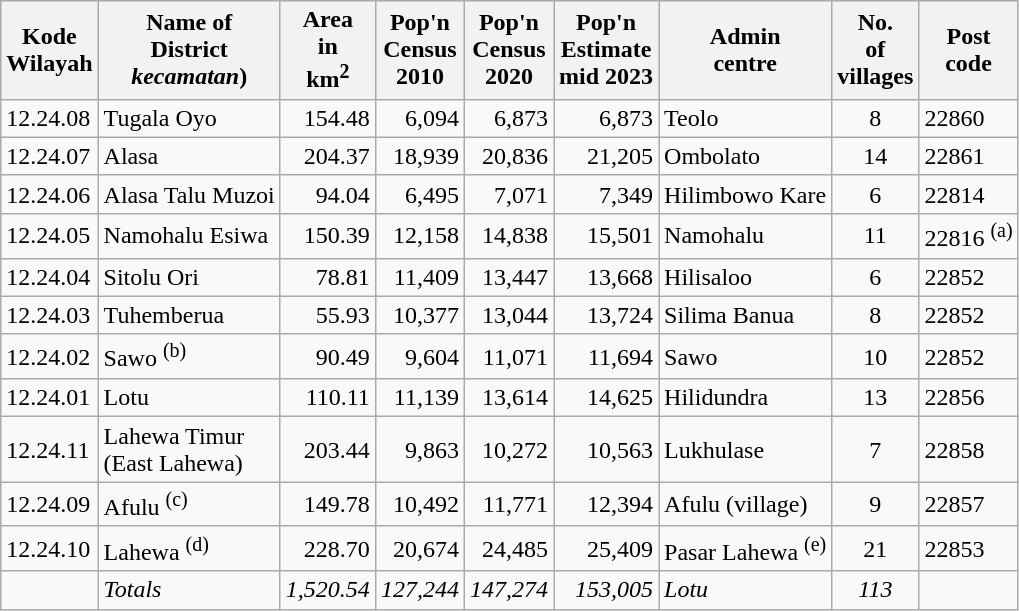<table class="sortable wikitable">
<tr>
<th>Kode <br>Wilayah</th>
<th>Name of<br>District<br><em>kecamatan</em>)</th>
<th>Area <br> in <br>km<sup>2</sup></th>
<th>Pop'n<br>Census<br>2010</th>
<th>Pop'n<br>Census<br>2020</th>
<th>Pop'n<br>Estimate<br>mid 2023</th>
<th>Admin <br> centre</th>
<th>No.<br>of<br>villages</th>
<th>Post<br>code</th>
</tr>
<tr>
<td>12.24.08</td>
<td>Tugala Oyo </td>
<td align="right">154.48</td>
<td align="right">6,094</td>
<td align="right">6,873</td>
<td align="right">6,873</td>
<td>Teolo</td>
<td align="center">8</td>
<td>22860</td>
</tr>
<tr>
<td>12.24.07</td>
<td>Alasa </td>
<td align="right">204.37</td>
<td align="right">18,939</td>
<td align="right">20,836</td>
<td align="right">21,205</td>
<td>Ombolato</td>
<td align="center">14</td>
<td>22861</td>
</tr>
<tr>
<td>12.24.06</td>
<td>Alasa Talu Muzoi </td>
<td align="right">94.04</td>
<td align="right">6,495</td>
<td align="right">7,071</td>
<td align="right">7,349</td>
<td>Hilimbowo Kare</td>
<td align="center">6</td>
<td>22814</td>
</tr>
<tr>
<td>12.24.05</td>
<td>Namohalu Esiwa </td>
<td align="right">150.39</td>
<td align="right">12,158</td>
<td align="right">14,838</td>
<td align="right">15,501</td>
<td>Namohalu</td>
<td align="center">11</td>
<td>22816 <sup>(a)</sup></td>
</tr>
<tr>
<td>12.24.04</td>
<td>Sitolu Ori </td>
<td align="right">78.81</td>
<td align="right">11,409</td>
<td align="right">13,447</td>
<td align="right">13,668</td>
<td>Hilisaloo</td>
<td align="center">6</td>
<td>22852</td>
</tr>
<tr>
<td>12.24.03</td>
<td>Tuhemberua </td>
<td align="right">55.93</td>
<td align="right">10,377</td>
<td align="right">13,044</td>
<td align="right">13,724</td>
<td>Silima Banua</td>
<td align="center">8</td>
<td>22852</td>
</tr>
<tr>
<td>12.24.02</td>
<td>Sawo <sup>(b)</sup> </td>
<td align="right">90.49</td>
<td align="right">9,604</td>
<td align="right">11,071</td>
<td align="right">11,694</td>
<td>Sawo</td>
<td align="center">10</td>
<td>22852</td>
</tr>
<tr>
<td>12.24.01</td>
<td>Lotu </td>
<td align="right">110.11</td>
<td align="right">11,139</td>
<td align="right">13,614</td>
<td align="right">14,625</td>
<td>Hilidundra</td>
<td align="center">13</td>
<td>22856</td>
</tr>
<tr>
<td>12.24.11</td>
<td>Lahewa Timur <br>(East Lahewa)</td>
<td align="right">203.44</td>
<td align="right">9,863</td>
<td align="right">10,272</td>
<td align="right">10,563</td>
<td>Lukhulase</td>
<td align="center">7</td>
<td>22858</td>
</tr>
<tr>
<td>12.24.09</td>
<td>Afulu <sup>(c)</sup> </td>
<td align="right">149.78</td>
<td align="right">10,492</td>
<td align="right">11,771</td>
<td align="right">12,394</td>
<td>Afulu (village)</td>
<td align="center">9</td>
<td>22857</td>
</tr>
<tr>
<td>12.24.10</td>
<td>Lahewa <sup>(d)</sup> </td>
<td align="right">228.70</td>
<td align="right">20,674</td>
<td align="right">24,485</td>
<td align="right">25,409</td>
<td>Pasar Lahewa <sup>(e)</sup></td>
<td align="center">21</td>
<td>22853</td>
</tr>
<tr>
<td></td>
<td><em>Totals</em></td>
<td align="right"><em>1,520.54</em></td>
<td align="right"><em>127,244</em></td>
<td align="right"><em>147,274</em></td>
<td align="right"><em>153,005</em></td>
<td><em>Lotu</em></td>
<td align="center"><em>113</em></td>
<td></td>
</tr>
</table>
